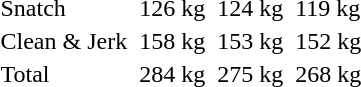<table>
<tr>
<td>Snatch</td>
<td></td>
<td>126 kg</td>
<td></td>
<td>124 kg</td>
<td></td>
<td>119 kg</td>
</tr>
<tr>
<td>Clean & Jerk</td>
<td></td>
<td>158 kg</td>
<td></td>
<td>153 kg</td>
<td></td>
<td>152 kg</td>
</tr>
<tr>
<td>Total</td>
<td></td>
<td>284 kg</td>
<td></td>
<td>275 kg</td>
<td></td>
<td>268 kg</td>
</tr>
</table>
